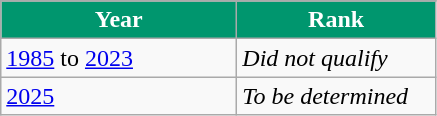<table class="wikitable">
<tr>
</tr>
<tr style="color:white;">
<th style="width:150px; background:#00966E;">Year</th>
<th style="width:125px; background:#00966E;">Rank</th>
</tr>
<tr>
<td> <a href='#'>1985</a> to  <a href='#'>2023</a></td>
<td><em>Did not qualify</em></td>
</tr>
<tr>
<td> <a href='#'>2025</a></td>
<td><em>To be determined</em></td>
</tr>
</table>
